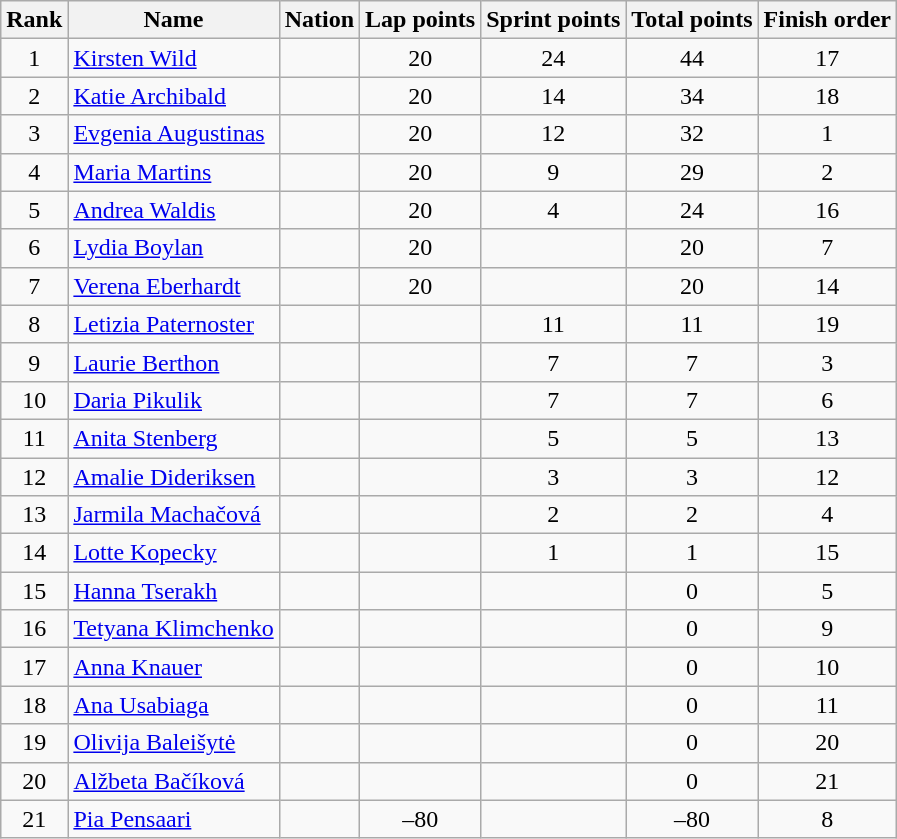<table class="wikitable sortable" style="text-align:center">
<tr>
<th>Rank</th>
<th>Name</th>
<th>Nation</th>
<th>Lap points</th>
<th>Sprint points</th>
<th>Total points</th>
<th>Finish order</th>
</tr>
<tr>
<td>1</td>
<td align=left><a href='#'>Kirsten Wild</a></td>
<td align=left></td>
<td>20</td>
<td>24</td>
<td>44</td>
<td>17</td>
</tr>
<tr>
<td>2</td>
<td align=left><a href='#'>Katie Archibald</a></td>
<td align=left></td>
<td>20</td>
<td>14</td>
<td>34</td>
<td>18</td>
</tr>
<tr>
<td>3</td>
<td align=left><a href='#'>Evgenia Augustinas</a></td>
<td align=left></td>
<td>20</td>
<td>12</td>
<td>32</td>
<td>1</td>
</tr>
<tr>
<td>4</td>
<td align=left><a href='#'>Maria Martins</a></td>
<td align=left></td>
<td>20</td>
<td>9</td>
<td>29</td>
<td>2</td>
</tr>
<tr>
<td>5</td>
<td align=left><a href='#'>Andrea Waldis</a></td>
<td align=left></td>
<td>20</td>
<td>4</td>
<td>24</td>
<td>16</td>
</tr>
<tr>
<td>6</td>
<td align=left><a href='#'>Lydia Boylan</a></td>
<td align=left></td>
<td>20</td>
<td></td>
<td>20</td>
<td>7</td>
</tr>
<tr>
<td>7</td>
<td align=left><a href='#'>Verena Eberhardt</a></td>
<td align=left></td>
<td>20</td>
<td></td>
<td>20</td>
<td>14</td>
</tr>
<tr>
<td>8</td>
<td align=left><a href='#'>Letizia Paternoster</a></td>
<td align=left></td>
<td></td>
<td>11</td>
<td>11</td>
<td>19</td>
</tr>
<tr>
<td>9</td>
<td align=left><a href='#'>Laurie Berthon</a></td>
<td align=left></td>
<td></td>
<td>7</td>
<td>7</td>
<td>3</td>
</tr>
<tr>
<td>10</td>
<td align=left><a href='#'>Daria Pikulik</a></td>
<td align=left></td>
<td></td>
<td>7</td>
<td>7</td>
<td>6</td>
</tr>
<tr>
<td>11</td>
<td align=left><a href='#'>Anita Stenberg</a></td>
<td align=left></td>
<td></td>
<td>5</td>
<td>5</td>
<td>13</td>
</tr>
<tr>
<td>12</td>
<td align=left><a href='#'>Amalie Dideriksen</a></td>
<td align=left></td>
<td></td>
<td>3</td>
<td>3</td>
<td>12</td>
</tr>
<tr>
<td>13</td>
<td align=left><a href='#'>Jarmila Machačová</a></td>
<td align=left></td>
<td></td>
<td>2</td>
<td>2</td>
<td>4</td>
</tr>
<tr>
<td>14</td>
<td align=left><a href='#'>Lotte Kopecky</a></td>
<td align=left></td>
<td></td>
<td>1</td>
<td>1</td>
<td>15</td>
</tr>
<tr>
<td>15</td>
<td align=left><a href='#'>Hanna Tserakh</a></td>
<td align=left></td>
<td></td>
<td></td>
<td>0</td>
<td>5</td>
</tr>
<tr>
<td>16</td>
<td align=left><a href='#'>Tetyana Klimchenko</a></td>
<td align=left></td>
<td></td>
<td></td>
<td>0</td>
<td>9</td>
</tr>
<tr>
<td>17</td>
<td align=left><a href='#'>Anna Knauer</a></td>
<td align=left></td>
<td></td>
<td></td>
<td>0</td>
<td>10</td>
</tr>
<tr>
<td>18</td>
<td align=left><a href='#'>Ana Usabiaga</a></td>
<td align=left></td>
<td></td>
<td></td>
<td>0</td>
<td>11</td>
</tr>
<tr>
<td>19</td>
<td align=left><a href='#'>Olivija Baleišytė</a></td>
<td align=left></td>
<td></td>
<td></td>
<td>0</td>
<td>20</td>
</tr>
<tr>
<td>20</td>
<td align=left><a href='#'>Alžbeta Bačíková</a></td>
<td align=left></td>
<td></td>
<td></td>
<td>0</td>
<td>21</td>
</tr>
<tr>
<td>21</td>
<td align=left><a href='#'>Pia Pensaari</a></td>
<td align=left></td>
<td>–80</td>
<td></td>
<td>–80</td>
<td>8</td>
</tr>
</table>
